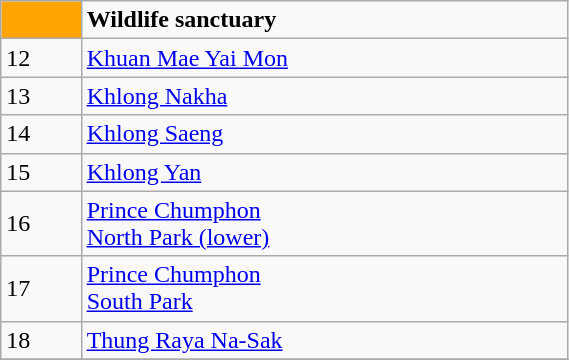<table class= "wikitable" style= "width:30%; display:inline-table;">
<tr>
<td style="width=3%; background:#FFA400;"> </td>
<td style="width=27%;"><strong>Wildlife sanctuary</strong></td>
</tr>
<tr>
<td>12</td>
<td><a href='#'>Khuan Mae Yai Mon</a></td>
</tr>
<tr>
<td>13</td>
<td><a href='#'>Khlong Nakha</a></td>
</tr>
<tr>
<td>14</td>
<td><a href='#'>Khlong Saeng</a></td>
</tr>
<tr>
<td>15</td>
<td><a href='#'>Khlong Yan</a></td>
</tr>
<tr>
<td>16</td>
<td><a href='#'>Prince Chumphon<br>North Park (lower)</a></td>
</tr>
<tr>
<td>17</td>
<td><a href='#'>Prince Chumphon<br>South Park</a></td>
</tr>
<tr>
<td>18</td>
<td><a href='#'>Thung Raya Na-Sak</a></td>
</tr>
<tr>
</tr>
</table>
